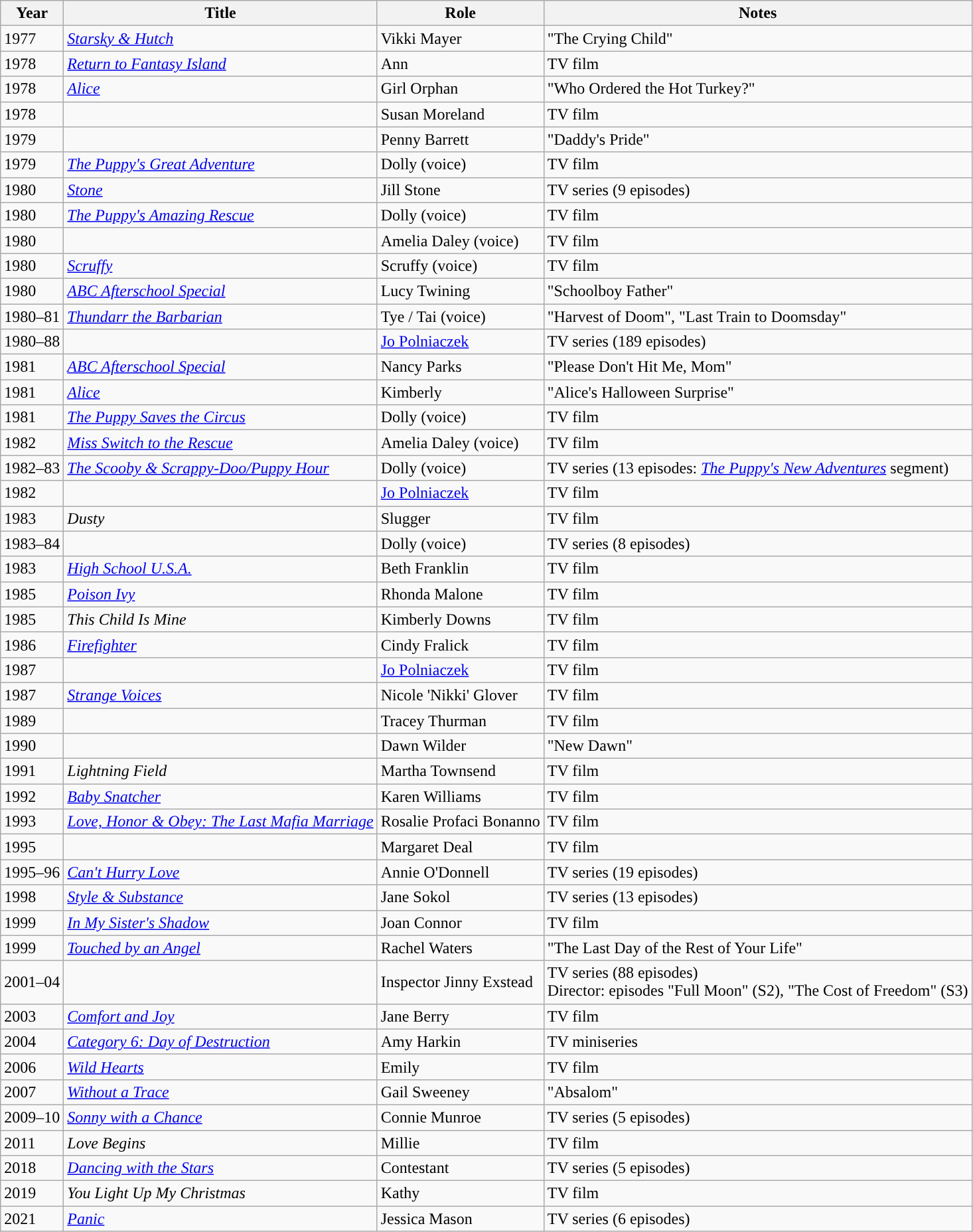<table class="wikitable">
<tr>
<th>Year</th>
<th>Title</th>
<th>Role</th>
<th>Notes</th>
</tr>
<tr>
<td>1977</td>
<td><em><a href='#'>Starsky & Hutch</a></em></td>
<td>Vikki Mayer</td>
<td>"The Crying Child"</td>
</tr>
<tr>
<td>1978</td>
<td><em><a href='#'>Return to Fantasy Island</a></em></td>
<td>Ann</td>
<td>TV film</td>
</tr>
<tr>
<td>1978</td>
<td><em><a href='#'>Alice</a></em></td>
<td>Girl Orphan</td>
<td>"Who Ordered the Hot Turkey?"</td>
</tr>
<tr>
<td>1978</td>
<td><em></em></td>
<td>Susan Moreland</td>
<td>TV film</td>
</tr>
<tr>
<td>1979</td>
<td><em></em></td>
<td>Penny Barrett</td>
<td>"Daddy's Pride"</td>
</tr>
<tr>
<td>1979</td>
<td><em><a href='#'>The Puppy's Great Adventure</a></em></td>
<td>Dolly (voice)</td>
<td>TV film</td>
</tr>
<tr>
<td>1980</td>
<td><em><a href='#'>Stone</a></em></td>
<td>Jill Stone</td>
<td>TV series (9 episodes)</td>
</tr>
<tr>
<td>1980</td>
<td><em><a href='#'>The Puppy's Amazing Rescue</a></em></td>
<td>Dolly (voice)</td>
<td>TV film</td>
</tr>
<tr>
<td>1980</td>
<td><em></em></td>
<td>Amelia Daley (voice)</td>
<td>TV film</td>
</tr>
<tr>
<td>1980</td>
<td><em><a href='#'>Scruffy</a></em></td>
<td>Scruffy (voice)</td>
<td>TV film</td>
</tr>
<tr>
<td>1980</td>
<td><em><a href='#'>ABC Afterschool Special</a></em></td>
<td>Lucy Twining</td>
<td>"Schoolboy Father"</td>
</tr>
<tr>
<td>1980–81</td>
<td><em><a href='#'>Thundarr the Barbarian</a></em></td>
<td>Tye / Tai (voice)</td>
<td>"Harvest of Doom", "Last Train to Doomsday"</td>
</tr>
<tr>
<td>1980–88</td>
<td><em></em></td>
<td><a href='#'>Jo Polniaczek</a></td>
<td>TV series (189 episodes)</td>
</tr>
<tr>
<td>1981</td>
<td><em><a href='#'>ABC Afterschool Special</a></em></td>
<td>Nancy Parks</td>
<td>"Please Don't Hit Me, Mom"</td>
</tr>
<tr>
<td>1981</td>
<td><em><a href='#'>Alice</a></em></td>
<td>Kimberly</td>
<td>"Alice's Halloween Surprise"</td>
</tr>
<tr>
<td>1981</td>
<td><em><a href='#'>The Puppy Saves the Circus</a></em></td>
<td>Dolly (voice)</td>
<td>TV film</td>
</tr>
<tr>
<td>1982</td>
<td><em><a href='#'>Miss Switch to the Rescue</a></em></td>
<td>Amelia Daley (voice)</td>
<td>TV film</td>
</tr>
<tr>
<td>1982–83</td>
<td><em><a href='#'>The Scooby & Scrappy-Doo/Puppy Hour</a></em></td>
<td>Dolly (voice)</td>
<td>TV series (13 episodes: <em><a href='#'>The Puppy's New Adventures</a></em> segment)</td>
</tr>
<tr>
<td>1982</td>
<td><em></em></td>
<td><a href='#'>Jo Polniaczek</a></td>
<td>TV film</td>
</tr>
<tr>
<td>1983</td>
<td><em>Dusty</em></td>
<td>Slugger</td>
<td>TV film</td>
</tr>
<tr>
<td>1983–84</td>
<td><em></em></td>
<td>Dolly (voice)</td>
<td>TV series (8 episodes)</td>
</tr>
<tr>
<td>1983</td>
<td><em><a href='#'>High School U.S.A.</a></em></td>
<td>Beth Franklin</td>
<td>TV film</td>
</tr>
<tr>
<td>1985</td>
<td><em><a href='#'>Poison Ivy</a></em></td>
<td>Rhonda Malone</td>
<td>TV film</td>
</tr>
<tr>
<td>1985</td>
<td><em>This Child Is Mine</em></td>
<td>Kimberly Downs</td>
<td>TV film</td>
</tr>
<tr>
<td>1986</td>
<td><em><a href='#'>Firefighter</a></em></td>
<td>Cindy Fralick</td>
<td>TV film</td>
</tr>
<tr>
<td>1987</td>
<td><em></em></td>
<td><a href='#'>Jo Polniaczek</a></td>
<td>TV film</td>
</tr>
<tr>
<td>1987</td>
<td><em><a href='#'>Strange Voices</a></em></td>
<td>Nicole 'Nikki' Glover</td>
<td>TV film</td>
</tr>
<tr>
<td>1989</td>
<td><em></em></td>
<td>Tracey Thurman</td>
<td>TV film</td>
</tr>
<tr>
<td>1990</td>
<td><em></em></td>
<td>Dawn Wilder</td>
<td>"New Dawn"</td>
</tr>
<tr>
<td>1991</td>
<td><em>Lightning Field</em></td>
<td>Martha Townsend</td>
<td>TV film</td>
</tr>
<tr>
<td>1992</td>
<td><em><a href='#'>Baby Snatcher</a></em></td>
<td>Karen Williams</td>
<td>TV film</td>
</tr>
<tr>
<td>1993</td>
<td><em><a href='#'>Love, Honor & Obey: The Last Mafia Marriage</a></em></td>
<td>Rosalie Profaci Bonanno</td>
<td>TV film</td>
</tr>
<tr>
<td>1995</td>
<td><em></em></td>
<td>Margaret Deal</td>
<td>TV film</td>
</tr>
<tr>
<td>1995–96</td>
<td><em><a href='#'>Can't Hurry Love</a></em></td>
<td>Annie O'Donnell</td>
<td>TV series (19 episodes)</td>
</tr>
<tr>
<td>1998</td>
<td><em><a href='#'>Style & Substance</a></em></td>
<td>Jane Sokol</td>
<td>TV series (13 episodes)</td>
</tr>
<tr>
<td>1999</td>
<td><em><a href='#'>In My Sister's Shadow</a></em></td>
<td>Joan Connor</td>
<td>TV film</td>
</tr>
<tr>
<td>1999</td>
<td><em><a href='#'>Touched by an Angel</a></em></td>
<td>Rachel Waters</td>
<td>"The Last Day of the Rest of Your Life"</td>
</tr>
<tr>
<td>2001–04</td>
<td><em></em></td>
<td>Inspector Jinny Exstead</td>
<td>TV series (88 episodes)<br>Director: episodes "Full Moon" (S2), "The Cost of Freedom" (S3)</td>
</tr>
<tr>
<td>2003</td>
<td><em><a href='#'>Comfort and Joy</a></em></td>
<td>Jane Berry</td>
<td>TV film</td>
</tr>
<tr>
<td>2004</td>
<td><em><a href='#'>Category 6: Day of Destruction</a></em></td>
<td>Amy Harkin</td>
<td>TV miniseries</td>
</tr>
<tr>
<td>2006</td>
<td><em><a href='#'>Wild Hearts</a></em></td>
<td>Emily</td>
<td>TV film</td>
</tr>
<tr>
<td>2007</td>
<td><em><a href='#'>Without a Trace</a></em></td>
<td>Gail Sweeney</td>
<td>"Absalom"</td>
</tr>
<tr>
<td>2009–10</td>
<td><em><a href='#'>Sonny with a Chance</a></em></td>
<td>Connie Munroe</td>
<td>TV series (5 episodes)</td>
</tr>
<tr>
<td>2011</td>
<td><em>Love Begins</em></td>
<td>Millie</td>
<td>TV film</td>
</tr>
<tr>
<td>2018</td>
<td><em><a href='#'>Dancing with the Stars</a></em></td>
<td>Contestant</td>
<td>TV series (5 episodes)</td>
</tr>
<tr>
<td>2019</td>
<td><em>You Light Up My Christmas</em></td>
<td>Kathy</td>
<td>TV film</td>
</tr>
<tr>
<td>2021</td>
<td><em><a href='#'>Panic</a></em></td>
<td>Jessica Mason</td>
<td>TV series (6 episodes)</td>
</tr>
</table>
